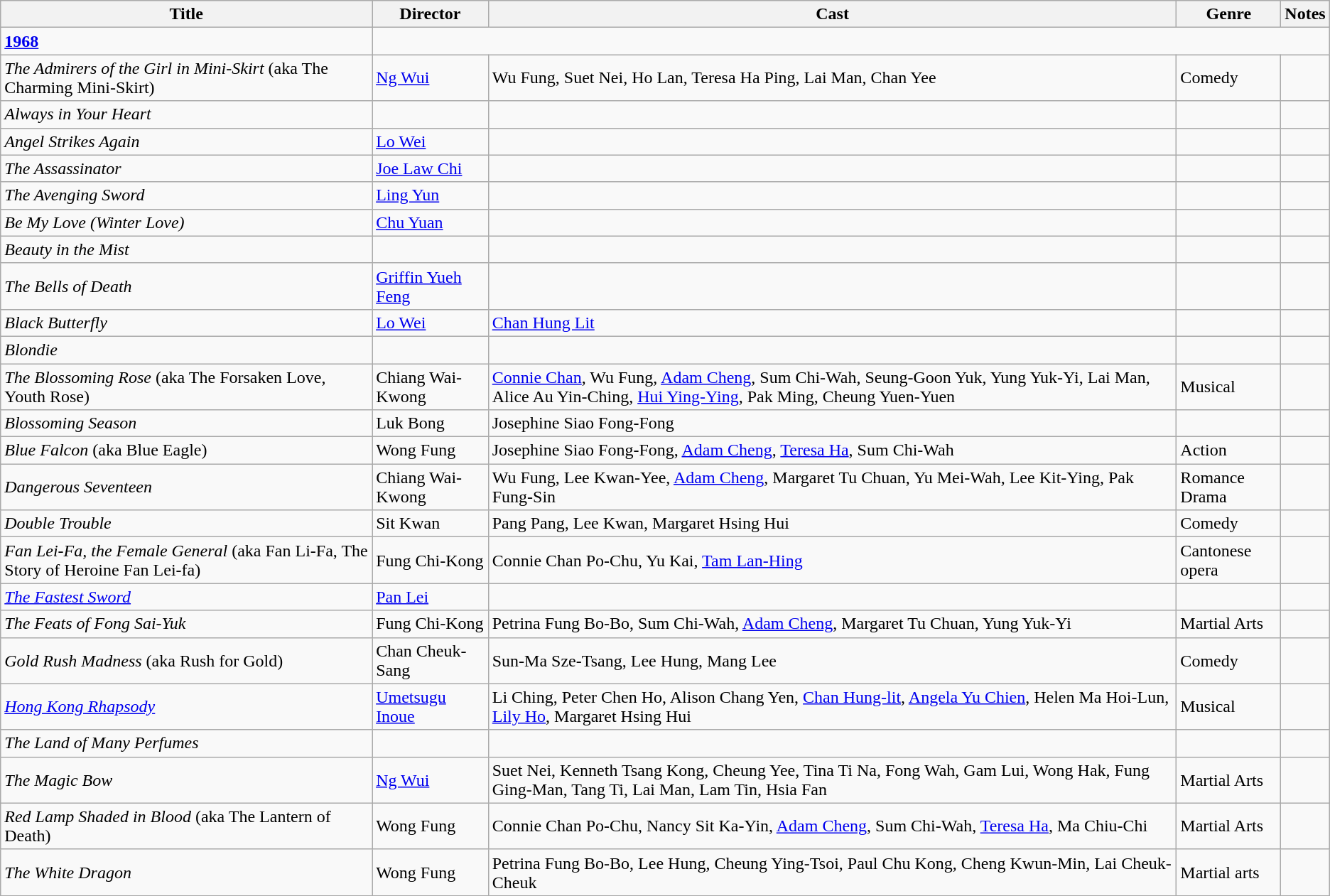<table class="wikitable">
<tr>
<th>Title</th>
<th>Director</th>
<th>Cast</th>
<th>Genre</th>
<th>Notes</th>
</tr>
<tr>
<td><strong><a href='#'>1968</a></strong></td>
</tr>
<tr>
<td><em>The Admirers of the Girl in Mini-Skirt</em> (aka The Charming Mini-Skirt)</td>
<td><a href='#'>Ng Wui</a></td>
<td>Wu Fung, Suet Nei, Ho Lan, Teresa Ha Ping, Lai Man, Chan Yee</td>
<td>Comedy</td>
<td></td>
</tr>
<tr>
<td><em>Always in Your Heart</em></td>
<td></td>
<td></td>
<td></td>
<td></td>
</tr>
<tr>
<td><em>Angel Strikes Again</em></td>
<td><a href='#'>Lo Wei</a></td>
<td></td>
<td></td>
<td></td>
</tr>
<tr>
<td><em>The Assassinator</em></td>
<td><a href='#'>Joe Law Chi</a></td>
<td></td>
<td></td>
<td></td>
</tr>
<tr>
<td><em>The Avenging Sword</em></td>
<td><a href='#'>Ling Yun</a></td>
<td></td>
<td></td>
<td></td>
</tr>
<tr>
<td><em>Be My Love (Winter Love)</em></td>
<td><a href='#'>Chu Yuan</a></td>
<td></td>
<td></td>
<td></td>
</tr>
<tr>
<td><em>Beauty in the Mist</em></td>
<td></td>
<td></td>
<td></td>
<td></td>
</tr>
<tr>
<td><em>The Bells of Death</em></td>
<td><a href='#'>Griffin Yueh Feng</a></td>
<td></td>
<td></td>
<td></td>
</tr>
<tr>
<td><em>Black Butterfly</em></td>
<td><a href='#'>Lo Wei</a></td>
<td><a href='#'>Chan Hung Lit</a></td>
<td></td>
<td></td>
</tr>
<tr>
<td><em>Blondie</em></td>
<td></td>
<td></td>
<td></td>
<td></td>
</tr>
<tr>
<td><em>The Blossoming Rose</em> (aka The Forsaken Love, Youth Rose)</td>
<td>Chiang Wai-Kwong</td>
<td><a href='#'>Connie Chan</a>, Wu Fung, <a href='#'>Adam Cheng</a>, Sum Chi-Wah, Seung-Goon Yuk, Yung Yuk-Yi, Lai Man, Alice Au Yin-Ching, <a href='#'>Hui Ying-Ying</a>, Pak Ming, Cheung Yuen-Yuen</td>
<td>Musical</td>
<td></td>
</tr>
<tr>
<td><em>Blossoming Season</em></td>
<td>Luk Bong</td>
<td>Josephine Siao Fong-Fong</td>
<td></td>
<td></td>
</tr>
<tr>
<td><em>Blue Falcon</em> (aka Blue Eagle)</td>
<td>Wong Fung</td>
<td>Josephine Siao Fong-Fong, <a href='#'>Adam Cheng</a>, <a href='#'>Teresa Ha</a>, Sum Chi-Wah</td>
<td>Action</td>
<td></td>
</tr>
<tr>
<td><em>Dangerous Seventeen</em></td>
<td>Chiang Wai-Kwong</td>
<td>Wu Fung, Lee Kwan-Yee, <a href='#'>Adam Cheng</a>, Margaret Tu Chuan, Yu Mei-Wah, Lee Kit-Ying, Pak Fung-Sin</td>
<td>Romance Drama</td>
<td></td>
</tr>
<tr>
<td><em>Double Trouble</em></td>
<td>Sit Kwan</td>
<td>Pang Pang, Lee Kwan, Margaret Hsing Hui</td>
<td>Comedy</td>
<td></td>
</tr>
<tr>
<td><em>Fan Lei-Fa, the Female General</em> (aka Fan Li-Fa, The Story of Heroine Fan Lei-fa)</td>
<td>Fung Chi-Kong</td>
<td>Connie Chan Po-Chu, Yu Kai, <a href='#'>Tam Lan-Hing</a></td>
<td>Cantonese opera</td>
<td></td>
</tr>
<tr>
<td><em><a href='#'>The Fastest Sword</a></em></td>
<td><a href='#'>Pan Lei</a></td>
<td></td>
<td></td>
<td></td>
</tr>
<tr>
<td><em>The Feats of Fong Sai-Yuk</em></td>
<td>Fung Chi-Kong</td>
<td>Petrina Fung Bo-Bo, Sum Chi-Wah, <a href='#'>Adam Cheng</a>, Margaret Tu Chuan, Yung Yuk-Yi</td>
<td>Martial Arts</td>
<td></td>
</tr>
<tr>
<td><em>Gold Rush Madness</em> (aka Rush for Gold)</td>
<td>Chan Cheuk-Sang</td>
<td>Sun-Ma Sze-Tsang, Lee Hung, Mang Lee</td>
<td>Comedy</td>
<td></td>
</tr>
<tr>
<td><em><a href='#'>Hong Kong Rhapsody</a></em></td>
<td><a href='#'>Umetsugu Inoue</a></td>
<td>Li Ching, Peter Chen Ho, Alison Chang Yen, <a href='#'>Chan Hung-lit</a>, <a href='#'>Angela Yu Chien</a>, Helen Ma Hoi-Lun, <a href='#'>Lily Ho</a>, Margaret Hsing Hui</td>
<td>Musical</td>
<td></td>
</tr>
<tr>
<td><em>The Land of Many Perfumes</em></td>
<td></td>
<td></td>
<td></td>
<td></td>
</tr>
<tr>
<td><em>The Magic Bow</em></td>
<td><a href='#'>Ng Wui</a></td>
<td>Suet Nei, Kenneth Tsang Kong, Cheung Yee, Tina Ti Na, Fong Wah, Gam Lui, Wong Hak, Fung Ging-Man, Tang Ti, Lai Man, Lam Tin, Hsia Fan</td>
<td>Martial Arts</td>
<td></td>
</tr>
<tr>
<td><em>Red Lamp Shaded in Blood</em> (aka The Lantern of Death)</td>
<td>Wong Fung</td>
<td>Connie Chan Po-Chu, Nancy Sit Ka-Yin, <a href='#'>Adam Cheng</a>, Sum Chi-Wah, <a href='#'>Teresa Ha</a>, Ma Chiu-Chi</td>
<td>Martial Arts</td>
<td></td>
</tr>
<tr>
<td><em>The White Dragon</em></td>
<td>Wong Fung</td>
<td>Petrina Fung Bo-Bo, Lee Hung, Cheung Ying-Tsoi, Paul Chu Kong, Cheng Kwun-Min, Lai Cheuk-Cheuk</td>
<td>Martial arts</td>
<td></td>
</tr>
<tr>
</tr>
</table>
